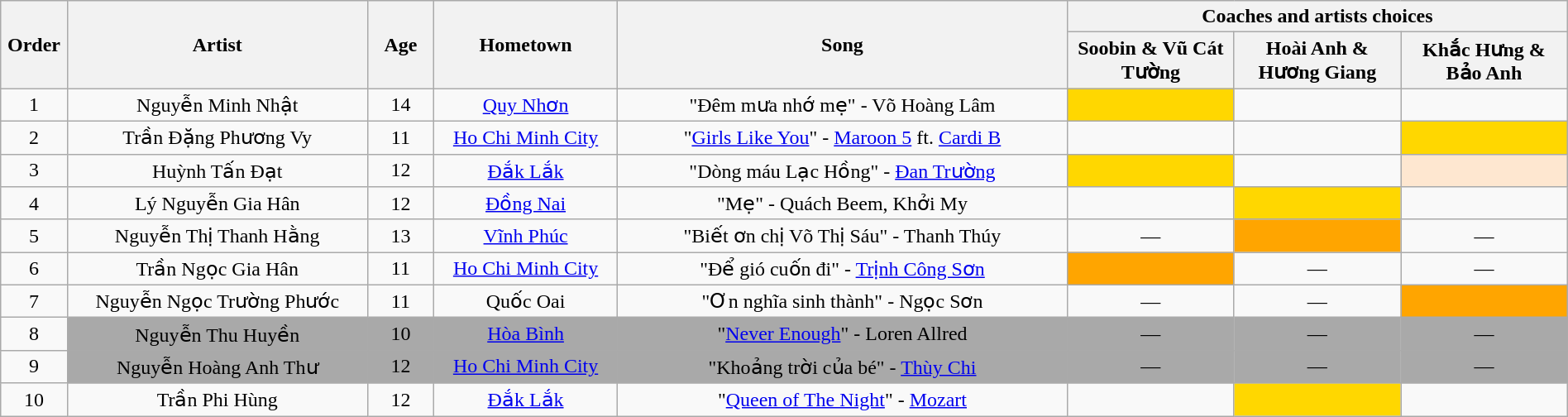<table class="wikitable" style="text-align:center; width:100%;">
<tr>
<th scope="col" rowspan="2" style="width:04%;">Order</th>
<th scope="col" rowspan="2" style="width:18%;">Artist</th>
<th scope="col" rowspan="2" style="width:04%;">Age</th>
<th scope="col" rowspan="2" style="width:11%;">Hometown</th>
<th scope="col" rowspan="2" style="width:27%;">Song</th>
<th scope="col" colspan="4" style="width:30%;">Coaches and artists choices</th>
</tr>
<tr>
<th style="width:10%;">Soobin  & Vũ Cát Tường</th>
<th style="width:10%;">Hoài Anh & Hương Giang</th>
<th style="width:10%;">Khắc Hưng & Bảo Anh</th>
</tr>
<tr>
<td scope="row">1</td>
<td>Nguyễn Minh Nhật</td>
<td>14</td>
<td><a href='#'>Quy Nhơn</a></td>
<td>"Đêm mưa nhớ mẹ" - Võ Hoàng Lâm</td>
<td style="background:gold;text-align:center;"></td>
<td style="text-align:center;"></td>
<td style="text-align:center;"></td>
</tr>
<tr>
<td scope="row">2</td>
<td>Trần Đặng Phương Vy</td>
<td>11</td>
<td><a href='#'>Ho Chi Minh City</a></td>
<td>"<a href='#'>Girls Like You</a>" - <a href='#'>Maroon 5</a> ft. <a href='#'>Cardi B</a></td>
<td style="text-align:center;"></td>
<td style="text-align:center;"></td>
<td style="background:gold;text-align:center;"></td>
</tr>
<tr>
<td scope="row">3</td>
<td>Huỳnh Tấn Đạt</td>
<td>12</td>
<td><a href='#'>Đắk Lắk</a></td>
<td>"Dòng máu Lạc Hồng" - <a href='#'>Đan Trường</a></td>
<td style="background:gold;text-align:center;"></td>
<td style="text-align:center;"></td>
<td style="background:#FEE7D0;text-align:center;"></td>
</tr>
<tr>
<td scope="row">4</td>
<td>Lý Nguyễn Gia Hân</td>
<td>12</td>
<td><a href='#'>Đồng Nai</a></td>
<td>"Mẹ" - Quách Beem, Khởi My</td>
<td style="text-align:center;"></td>
<td style="background:gold;text-align:center;"></td>
<td style="text-align:center;"></td>
</tr>
<tr>
<td scope="row">5</td>
<td>Nguyễn Thị Thanh Hằng</td>
<td>13</td>
<td><a href='#'>Vĩnh Phúc</a></td>
<td>"Biết ơn chị Võ Thị Sáu" - Thanh Thúy</td>
<td>—</td>
<td style="background:orange;text-align:center;"></td>
<td>—</td>
</tr>
<tr>
<td scope="row">6</td>
<td>Trần Ngọc Gia Hân</td>
<td>11</td>
<td><a href='#'>Ho Chi Minh City</a></td>
<td>"Để gió cuốn đi" - <a href='#'>Trịnh Công Sơn</a></td>
<td style="background:orange;text-align:center;"></td>
<td>—</td>
<td>—</td>
</tr>
<tr>
<td scope="row">7</td>
<td>Nguyễn Ngọc Trường Phước</td>
<td>11</td>
<td>Quốc Oai</td>
<td>"Ơn nghĩa sinh thành" - Ngọc Sơn</td>
<td>—</td>
<td>—</td>
<td style="background:orange;text-align:center;"></td>
</tr>
<tr>
<td scope="row">8</td>
<td style="background:darkgrey;">Nguyễn Thu Huyền</td>
<td style="background:darkgrey;">10</td>
<td style="background:darkgrey;"><a href='#'>Hòa Bình</a></td>
<td style="background:darkgrey;">"<a href='#'>Never Enough</a>" - Loren Allred</td>
<td style="background:darkgrey;text-align:center;">—</td>
<td style="background:darkgrey;text-align:center;">—</td>
<td style="background:darkgrey;text-align:center;">—</td>
</tr>
<tr>
<td scope="row">9</td>
<td style="background:darkgrey;">Nguyễn Hoàng Anh Thư</td>
<td style="background:darkgrey;">12</td>
<td style="background:darkgrey;"><a href='#'>Ho Chi Minh City</a></td>
<td style="background:darkgrey;">"Khoảng trời của bé" - <a href='#'>Thùy Chi</a></td>
<td style="background:darkgrey;text-align:center;">—</td>
<td style="background:darkgrey;text-align:center;">—</td>
<td style="background:darkgrey;text-align:center;">—</td>
</tr>
<tr>
<td scope="row">10</td>
<td>Trần Phi Hùng</td>
<td>12</td>
<td><a href='#'>Đắk Lắk</a></td>
<td>"<a href='#'>Queen of The Night</a>" - <a href='#'>Mozart</a></td>
<td style="text-align:center;"></td>
<td style="background:gold;text-align:center;"></td>
<td style="text-align:center;"></td>
</tr>
</table>
